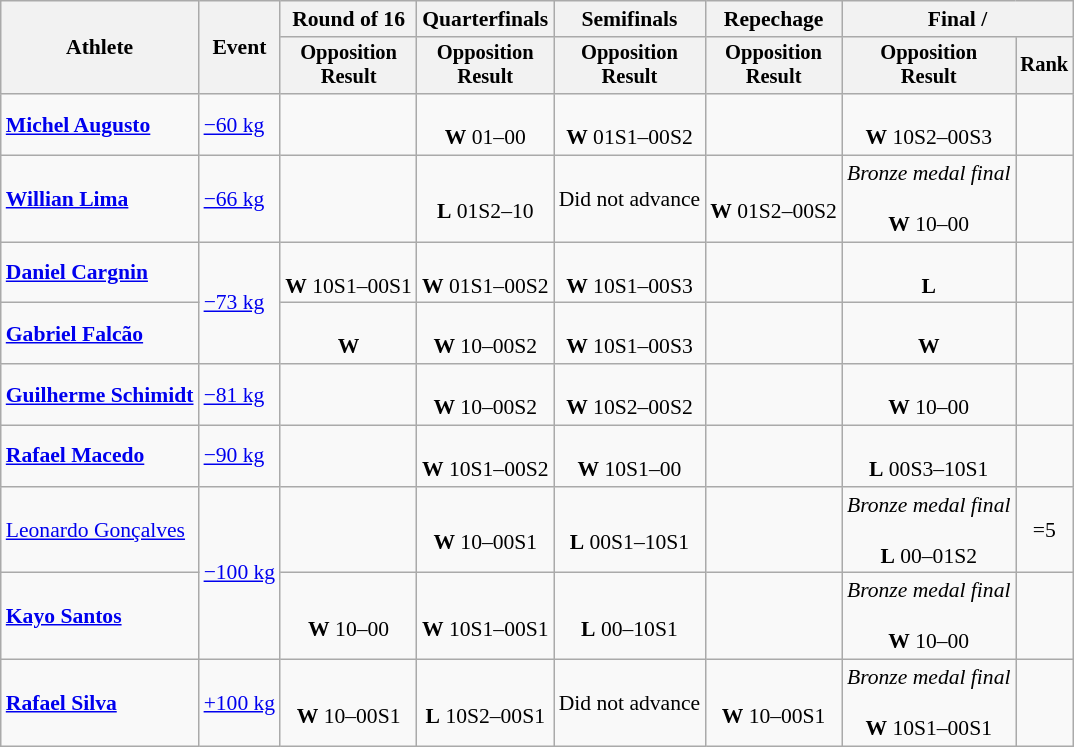<table class="wikitable" style="font-size:90%">
<tr>
<th rowspan=2>Athlete</th>
<th rowspan=2>Event</th>
<th>Round of 16</th>
<th>Quarterfinals</th>
<th>Semifinals</th>
<th>Repechage</th>
<th colspan=2>Final / </th>
</tr>
<tr style="font-size:95%">
<th>Opposition<br>Result</th>
<th>Opposition<br>Result</th>
<th>Opposition<br>Result</th>
<th>Opposition<br>Result</th>
<th>Opposition<br>Result</th>
<th>Rank</th>
</tr>
<tr align=center>
<td align=left><strong><a href='#'>Michel Augusto</a></strong></td>
<td align=left><a href='#'>−60 kg</a></td>
<td></td>
<td><br><strong>W</strong> 01–00</td>
<td><br><strong>W</strong> 01S1–00S2</td>
<td></td>
<td><br><strong>W</strong> 10S2–00S3</td>
<td></td>
</tr>
<tr align=center>
<td align=left><strong><a href='#'>Willian Lima</a></strong></td>
<td align=left><a href='#'>−66 kg</a></td>
<td></td>
<td><br><strong>L</strong> 01S2–10</td>
<td>Did not advance</td>
<td><br><strong>W</strong> 01S2–00S2</td>
<td><em>Bronze medal final</em><br><br><strong>W</strong> 10–00</td>
<td></td>
</tr>
<tr align=center>
<td align=left><strong><a href='#'>Daniel Cargnin</a></strong></td>
<td align=left rowspan=2><a href='#'>−73 kg</a></td>
<td><br><strong>W</strong> 10S1–00S1</td>
<td><br><strong>W</strong> 01S1–00S2</td>
<td><br><strong>W</strong> 10S1–00S3</td>
<td></td>
<td><br><strong>L</strong> </td>
<td></td>
</tr>
<tr align=center>
<td align=left><strong><a href='#'>Gabriel Falcão</a></strong></td>
<td><br><strong>W</strong> </td>
<td><br><strong>W</strong> 10–00S2</td>
<td><br><strong>W</strong> 10S1–00S3</td>
<td></td>
<td><br><strong>W</strong> </td>
<td></td>
</tr>
<tr align=center>
<td align=left><strong><a href='#'>Guilherme Schimidt</a></strong></td>
<td align=left><a href='#'>−81 kg</a></td>
<td></td>
<td><br><strong>W</strong> 10–00S2</td>
<td><br><strong>W</strong> 10S2–00S2</td>
<td></td>
<td><br><strong>W</strong> 10–00</td>
<td></td>
</tr>
<tr align=center>
<td align=left><strong><a href='#'>Rafael Macedo</a></strong></td>
<td align=left><a href='#'>−90 kg</a></td>
<td></td>
<td><br><strong>W</strong> 10S1–00S2</td>
<td><br><strong>W</strong> 10S1–00</td>
<td></td>
<td><br><strong>L</strong> 00S3–10S1</td>
<td></td>
</tr>
<tr align=center>
<td align=left><a href='#'>Leonardo Gonçalves</a></td>
<td align=left rowspan=2><a href='#'>−100 kg</a></td>
<td></td>
<td><br><strong>W</strong> 10–00S1</td>
<td><br><strong>L</strong> 00S1–10S1</td>
<td></td>
<td><em>Bronze medal final</em><br><br><strong>L</strong> 00–01S2</td>
<td>=5</td>
</tr>
<tr align=center>
<td align=left><strong><a href='#'>Kayo Santos</a></strong></td>
<td><br><strong>W</strong> 10–00</td>
<td><br><strong>W</strong> 10S1–00S1</td>
<td><br><strong>L</strong> 00–10S1</td>
<td></td>
<td><em>Bronze medal final</em><br><br><strong>W</strong> 10–00</td>
<td></td>
</tr>
<tr align=center>
<td align=left><strong><a href='#'>Rafael Silva</a></strong></td>
<td align=left><a href='#'>+100 kg</a></td>
<td><br><strong>W</strong> 10–00S1</td>
<td><br><strong>L</strong> 10S2–00S1</td>
<td>Did not advance</td>
<td><br><strong>W</strong> 10–00S1</td>
<td><em>Bronze medal final</em><br><br><strong>W</strong> 10S1–00S1</td>
<td></td>
</tr>
</table>
